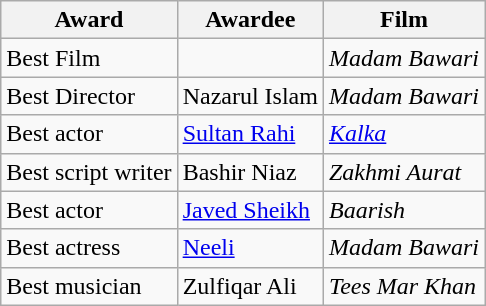<table class="wikitable">
<tr>
<th>Award</th>
<th>Awardee</th>
<th>Film</th>
</tr>
<tr>
<td>Best Film</td>
<td></td>
<td><em>Madam Bawari</em></td>
</tr>
<tr>
<td>Best Director</td>
<td>Nazarul Islam</td>
<td><em>Madam Bawari</em></td>
</tr>
<tr>
<td>Best actor</td>
<td><a href='#'>Sultan Rahi</a></td>
<td><a href='#'><em>Kalka</em></a></td>
</tr>
<tr>
<td>Best script writer</td>
<td>Bashir Niaz</td>
<td><em>Zakhmi Aurat</em></td>
</tr>
<tr>
<td>Best actor</td>
<td><a href='#'>Javed Sheikh</a></td>
<td><em>Baarish</em></td>
</tr>
<tr>
<td>Best actress</td>
<td><a href='#'>Neeli</a></td>
<td><em>Madam Bawari</em></td>
</tr>
<tr>
<td>Best musician</td>
<td>Zulfiqar Ali</td>
<td><em>Tees Mar Khan</em></td>
</tr>
</table>
